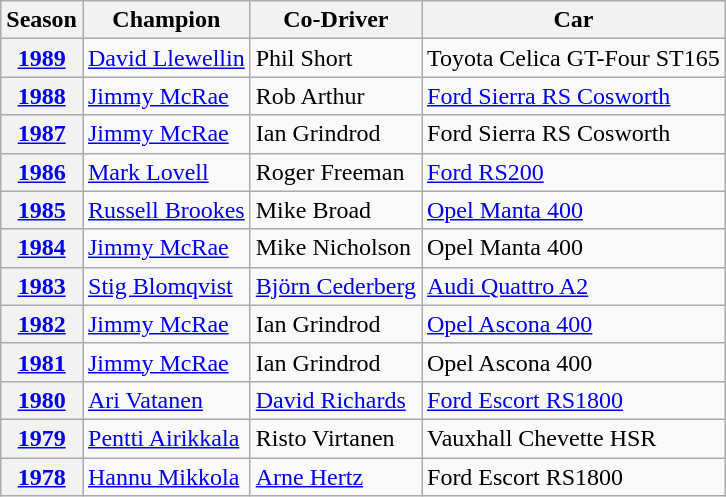<table class="wikitable">
<tr>
<th>Season</th>
<th>Champion</th>
<th>Co-Driver</th>
<th>Car</th>
</tr>
<tr>
<th><a href='#'>1989</a></th>
<td> <a href='#'>David Llewellin</a></td>
<td> Phil Short</td>
<td>Toyota Celica GT-Four ST165</td>
</tr>
<tr>
<th><a href='#'>1988</a></th>
<td> <a href='#'>Jimmy McRae</a></td>
<td> Rob Arthur</td>
<td><a href='#'>Ford Sierra RS Cosworth</a></td>
</tr>
<tr>
<th><a href='#'>1987</a></th>
<td> <a href='#'>Jimmy McRae</a></td>
<td> Ian Grindrod</td>
<td>Ford Sierra RS Cosworth</td>
</tr>
<tr>
<th><a href='#'>1986</a></th>
<td> <a href='#'>Mark Lovell</a></td>
<td> Roger Freeman</td>
<td><a href='#'>Ford RS200</a></td>
</tr>
<tr>
<th><a href='#'>1985</a></th>
<td> <a href='#'>Russell Brookes</a></td>
<td> Mike Broad</td>
<td><a href='#'>Opel Manta 400</a></td>
</tr>
<tr>
<th><a href='#'>1984</a></th>
<td> <a href='#'>Jimmy McRae</a></td>
<td> Mike Nicholson</td>
<td>Opel Manta 400</td>
</tr>
<tr>
<th><a href='#'>1983</a></th>
<td> <a href='#'>Stig Blomqvist</a></td>
<td> <a href='#'>Björn Cederberg</a></td>
<td><a href='#'>Audi Quattro A2</a></td>
</tr>
<tr>
<th><a href='#'>1982</a></th>
<td> <a href='#'>Jimmy McRae</a></td>
<td> Ian Grindrod</td>
<td><a href='#'>Opel Ascona 400</a></td>
</tr>
<tr>
<th><a href='#'>1981</a></th>
<td> <a href='#'>Jimmy McRae</a></td>
<td> Ian Grindrod</td>
<td>Opel Ascona 400</td>
</tr>
<tr>
<th><a href='#'>1980</a></th>
<td> <a href='#'>Ari Vatanen</a></td>
<td> <a href='#'>David Richards</a></td>
<td><a href='#'>Ford Escort RS1800</a></td>
</tr>
<tr>
<th><a href='#'>1979</a></th>
<td> <a href='#'>Pentti Airikkala</a></td>
<td> Risto Virtanen</td>
<td>Vauxhall Chevette HSR</td>
</tr>
<tr>
<th><a href='#'>1978</a></th>
<td> <a href='#'>Hannu Mikkola</a></td>
<td> <a href='#'>Arne Hertz</a></td>
<td>Ford Escort RS1800</td>
</tr>
</table>
